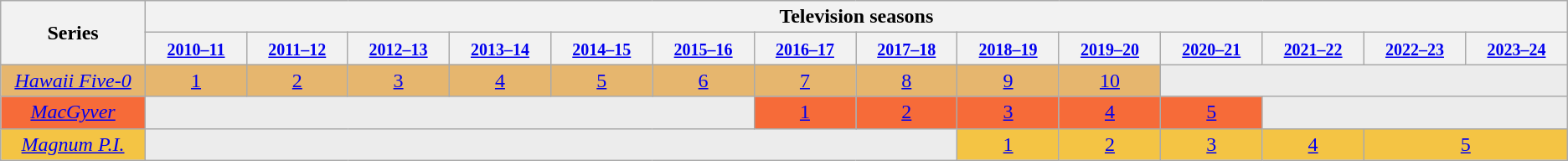<table class="wikitable plainrowheaders" style="text-align:center;">
<tr>
<th scope="col" rowspan="2" style="width:2.3%;">Series</th>
<th scope="col" colspan="14">Television seasons</th>
</tr>
<tr>
<th scope="col" style="width:2.3%;"><small><a href='#'>2010–11</a></small></th>
<th scope="col" style="width:2.3%;"><small><a href='#'>2011–12</a></small></th>
<th scope="col" style="width:2.3%;"><small><a href='#'>2012–13</a></small></th>
<th scope="col" style="width:2.3%;"><small><a href='#'>2013–14</a></small></th>
<th scope="col" style="width:2.3%;"><small><a href='#'>2014–15</a></small></th>
<th scope="col" style="width:2.3%;"><small><a href='#'>2015–16</a></small></th>
<th scope="col" style="width:2.3%;"><small><a href='#'>2016–17</a></small></th>
<th scope="col" style="width:2.3%;"><small><a href='#'>2017–18</a></small></th>
<th scope="col" style="width:2.3%;"><small><a href='#'>2018–19</a></small></th>
<th scope="col" style="width:2.3%;"><small><a href='#'>2019–20</a></small></th>
<th scope="col" style="width:2.3%;"><small><a href='#'>2020–21</a></small></th>
<th scope="col" style="width:2.3%;"><small><a href='#'>2021–22</a></small></th>
<th scope="col" style="width:2.3%;"><small><a href='#'>2022–23</a></small></th>
<th scope="col" style="width:2.3%;"><small><a href='#'>2023–24</a></small></th>
</tr>
<tr>
<td scope="row" style="background:#e6b66e;"><em><a href='#'>Hawaii Five-0</a></em></td>
<td style="background:#e6b66e;"><a href='#'>1</a></td>
<td style="background:#e6b66e;"><a href='#'>2</a></td>
<td style="background:#e6b66e;"><a href='#'>3</a></td>
<td style="background:#e6b66e;"><a href='#'>4</a></td>
<td style="background:#e6b66e;"><a href='#'>5</a></td>
<td style="background:#e6b66e;"><a href='#'>6</a></td>
<td style="background:#e6b66e;"><a href='#'>7</a></td>
<td style="background:#e6b66e;"><a href='#'>8</a></td>
<td style="background:#e6b66e;"><a href='#'>9</a></td>
<td style="background:#e6b66e;"><a href='#'>10</a></td>
<td colspan="4" style="background:#ececec; color:gray; vertical-align:middle;" class="table-na"></td>
</tr>
<tr>
<td scope="row" style="background:#F66B39;"><em><a href='#'>MacGyver</a></em></td>
<td colspan="6" style="background:#ececec; color:gray; vertical-align:middle;" class="table-na"></td>
<td style="background:#F66B39;"><a href='#'>1</a></td>
<td style="background:#F66B39;"><a href='#'>2</a></td>
<td style="background:#F66B39;"><a href='#'>3</a></td>
<td style="background:#F66B39;"><a href='#'>4</a></td>
<td style="background:#F66B39;"><a href='#'>5</a></td>
<td colspan="3" style="background:#ececec; color:gray; vertical-align:middle;" class="table-na"></td>
</tr>
<tr>
<td scope="row" style="background:#F4C444;"><em><a href='#'>Magnum P.I.</a></em></td>
<td colspan="8" style="background:#ececec; color:gray; vertical-align:middle;" class="table-na"></td>
<td style="background:#F4C444;"><a href='#'>1</a></td>
<td style="background:#F4C444;"><a href='#'>2</a></td>
<td style="background:#F4C444;"><a href='#'>3</a></td>
<td style="background:#F4C444;"><a href='#'>4</a></td>
<td style="background:#F4C444;" colspan="2"><a href='#'>5</a></td>
</tr>
</table>
